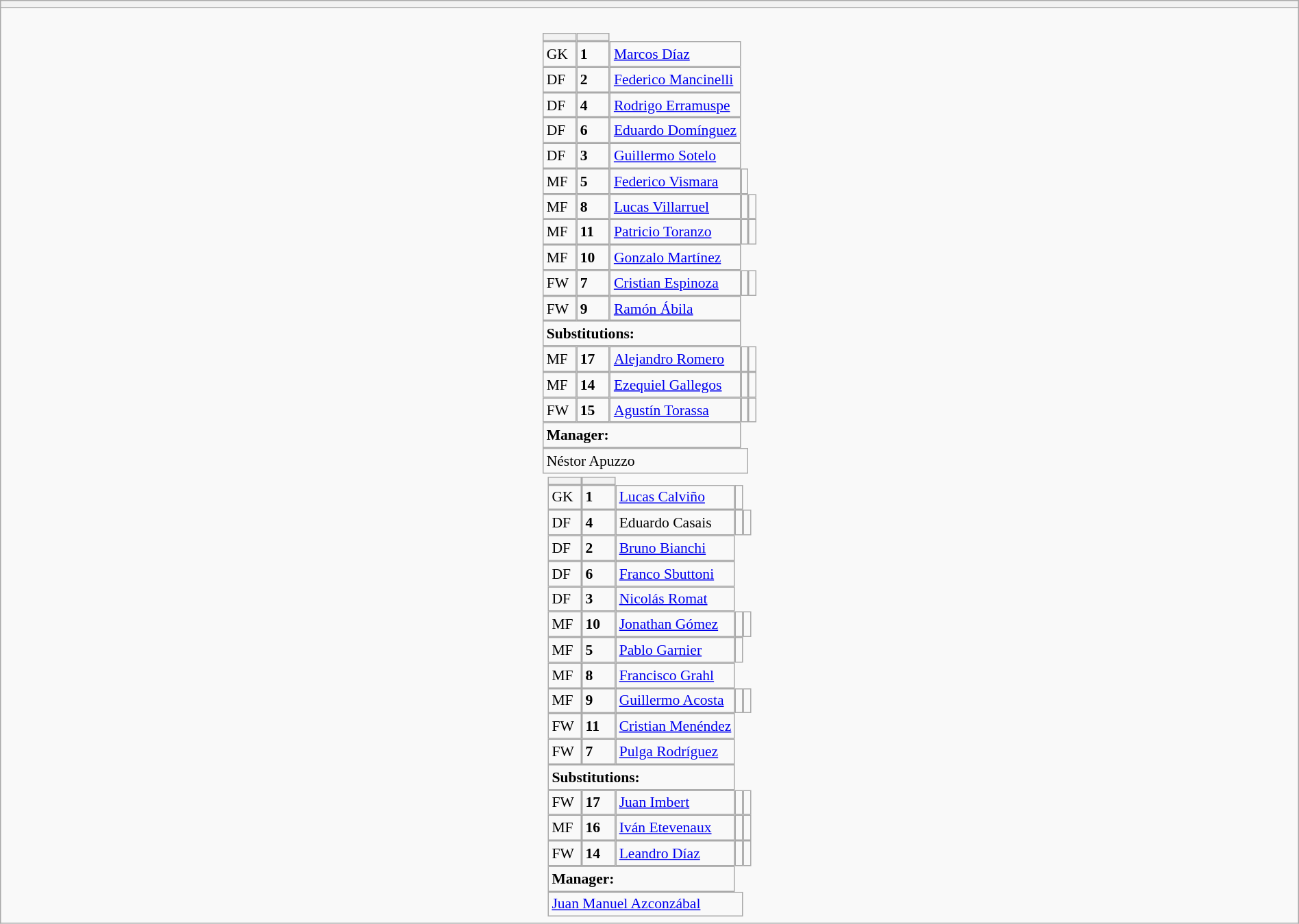<table style="width:100%" class="wikitable collapsible collapsed">
<tr>
<th></th>
</tr>
<tr>
<td><br>






<table style="font-size:90%; margin:0.2em auto;" cellspacing="0" cellpadding="0">
<tr>
<th width="25"></th>
<th width="25"></th>
</tr>
<tr>
<td>GK</td>
<td><strong>1</strong></td>
<td><a href='#'>Marcos Díaz</a></td>
</tr>
<tr>
<td>DF</td>
<td><strong>2</strong></td>
<td><a href='#'>Federico Mancinelli</a></td>
</tr>
<tr>
<td>DF</td>
<td><strong>4</strong></td>
<td><a href='#'>Rodrigo Erramuspe</a></td>
</tr>
<tr>
<td>DF</td>
<td><strong>6</strong></td>
<td><a href='#'>Eduardo Domínguez</a></td>
</tr>
<tr>
<td>DF</td>
<td><strong>3</strong></td>
<td><a href='#'>Guillermo Sotelo</a></td>
</tr>
<tr>
<td>MF</td>
<td><strong>5</strong></td>
<td><a href='#'>Federico Vismara</a></td>
<td></td>
</tr>
<tr>
<td>MF</td>
<td><strong>8</strong></td>
<td><a href='#'>Lucas Villarruel</a></td>
<td></td>
<td></td>
</tr>
<tr>
<td>MF</td>
<td><strong>11</strong></td>
<td><a href='#'>Patricio Toranzo</a></td>
<td></td>
<td></td>
</tr>
<tr>
<td>MF</td>
<td><strong>10</strong></td>
<td><a href='#'>Gonzalo Martínez</a></td>
</tr>
<tr>
<td>FW</td>
<td><strong>7</strong></td>
<td><a href='#'>Cristian Espinoza</a></td>
<td></td>
<td></td>
</tr>
<tr>
<td>FW</td>
<td><strong>9</strong></td>
<td><a href='#'>Ramón Ábila</a></td>
</tr>
<tr>
<td colspan=3><strong>Substitutions:</strong></td>
</tr>
<tr>
<td>MF</td>
<td><strong>17</strong></td>
<td><a href='#'>Alejandro Romero</a></td>
<td></td>
<td></td>
</tr>
<tr>
<td>MF</td>
<td><strong>14</strong></td>
<td><a href='#'>Ezequiel Gallegos</a></td>
<td></td>
<td></td>
</tr>
<tr>
<td>FW</td>
<td><strong>15</strong></td>
<td><a href='#'>Agustín Torassa</a></td>
<td></td>
<td></td>
</tr>
<tr>
<td colspan=3><strong>Manager:</strong></td>
</tr>
<tr>
<td colspan=4> Néstor Apuzzo</td>
</tr>
</table>
<table cellspacing="0" cellpadding="0" style="font-size:90%; margin:0.2em auto;">
<tr>
<th width="25"></th>
<th width="25"></th>
</tr>
<tr>
<td>GK</td>
<td><strong>1</strong></td>
<td><a href='#'>Lucas Calviño</a></td>
<td></td>
</tr>
<tr>
<td>DF</td>
<td><strong>4</strong></td>
<td>Eduardo Casais</td>
<td></td>
<td></td>
</tr>
<tr>
<td>DF</td>
<td><strong>2</strong></td>
<td><a href='#'>Bruno Bianchi</a></td>
</tr>
<tr>
<td>DF</td>
<td><strong>6</strong></td>
<td><a href='#'>Franco Sbuttoni</a></td>
</tr>
<tr>
<td>DF</td>
<td><strong>3</strong></td>
<td><a href='#'>Nicolás Romat</a></td>
</tr>
<tr>
<td>MF</td>
<td><strong>10</strong></td>
<td><a href='#'>Jonathan Gómez</a></td>
<td></td>
<td></td>
</tr>
<tr>
<td>MF</td>
<td><strong>5</strong></td>
<td><a href='#'>Pablo Garnier</a></td>
<td></td>
</tr>
<tr>
<td>MF</td>
<td><strong>8</strong></td>
<td><a href='#'>Francisco Grahl</a></td>
</tr>
<tr>
<td>MF</td>
<td><strong>9</strong></td>
<td><a href='#'>Guillermo Acosta</a></td>
<td></td>
<td></td>
</tr>
<tr>
<td>FW</td>
<td><strong>11</strong></td>
<td><a href='#'>Cristian Menéndez</a></td>
</tr>
<tr>
<td>FW</td>
<td><strong>7</strong></td>
<td><a href='#'>Pulga Rodríguez</a></td>
</tr>
<tr>
<td colspan=3><strong>Substitutions:</strong></td>
</tr>
<tr>
<td>FW</td>
<td><strong>17</strong></td>
<td><a href='#'>Juan Imbert</a></td>
<td></td>
<td></td>
</tr>
<tr>
<td>MF</td>
<td><strong>16</strong></td>
<td><a href='#'>Iván Etevenaux</a></td>
<td></td>
<td> </td>
</tr>
<tr>
<td>FW</td>
<td><strong>14</strong></td>
<td><a href='#'>Leandro Díaz</a></td>
<td></td>
<td> </td>
</tr>
<tr>
<td colspan=3><strong>Manager:</strong></td>
</tr>
<tr>
<td colspan=4> <a href='#'>Juan Manuel Azconzábal</a></td>
</tr>
</table>
</td>
</tr>
</table>
